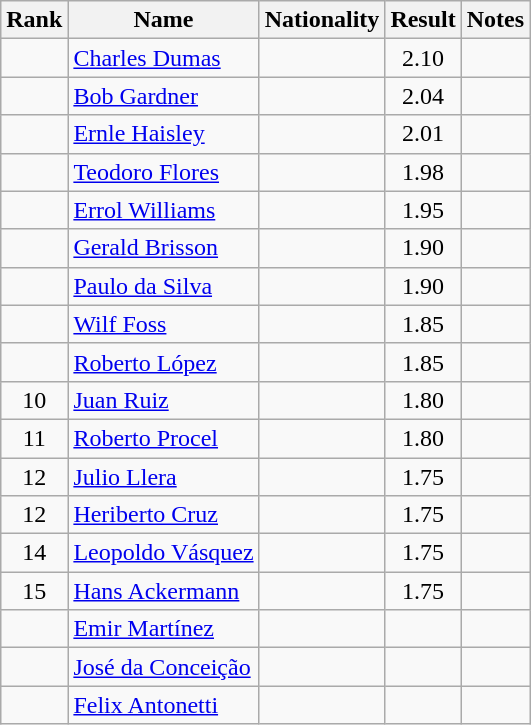<table class="wikitable sortable" style="text-align:center">
<tr>
<th>Rank</th>
<th>Name</th>
<th>Nationality</th>
<th>Result</th>
<th>Notes</th>
</tr>
<tr>
<td></td>
<td align=left><a href='#'>Charles Dumas</a></td>
<td align=left></td>
<td>2.10</td>
<td></td>
</tr>
<tr>
<td></td>
<td align=left><a href='#'>Bob Gardner</a></td>
<td align=left></td>
<td>2.04</td>
<td></td>
</tr>
<tr>
<td></td>
<td align=left><a href='#'>Ernle Haisley</a></td>
<td align=left></td>
<td>2.01</td>
<td></td>
</tr>
<tr>
<td></td>
<td align=left><a href='#'>Teodoro Flores</a></td>
<td align=left></td>
<td>1.98</td>
<td></td>
</tr>
<tr>
<td></td>
<td align=left><a href='#'>Errol Williams</a></td>
<td align=left></td>
<td>1.95</td>
<td></td>
</tr>
<tr>
<td></td>
<td align=left><a href='#'>Gerald Brisson</a></td>
<td align=left></td>
<td>1.90</td>
<td></td>
</tr>
<tr>
<td></td>
<td align=left><a href='#'>Paulo da Silva</a></td>
<td align=left></td>
<td>1.90</td>
<td></td>
</tr>
<tr>
<td></td>
<td align=left><a href='#'>Wilf Foss</a></td>
<td align=left></td>
<td>1.85</td>
<td></td>
</tr>
<tr>
<td></td>
<td align=left><a href='#'>Roberto López</a></td>
<td align=left></td>
<td>1.85</td>
<td></td>
</tr>
<tr>
<td>10</td>
<td align=left><a href='#'>Juan Ruiz</a></td>
<td align=left></td>
<td>1.80</td>
<td></td>
</tr>
<tr>
<td>11</td>
<td align=left><a href='#'>Roberto Procel</a></td>
<td align=left></td>
<td>1.80</td>
<td></td>
</tr>
<tr>
<td>12</td>
<td align=left><a href='#'>Julio Llera</a></td>
<td align=left></td>
<td>1.75</td>
<td></td>
</tr>
<tr>
<td>12</td>
<td align=left><a href='#'>Heriberto Cruz</a></td>
<td align=left></td>
<td>1.75</td>
<td></td>
</tr>
<tr>
<td>14</td>
<td align=left><a href='#'>Leopoldo Vásquez</a></td>
<td align=left></td>
<td>1.75</td>
<td></td>
</tr>
<tr>
<td>15</td>
<td align=left><a href='#'>Hans Ackermann</a></td>
<td align=left></td>
<td>1.75</td>
<td></td>
</tr>
<tr>
<td></td>
<td align=left><a href='#'>Emir Martínez</a></td>
<td align=left></td>
<td></td>
<td></td>
</tr>
<tr>
<td></td>
<td align=left><a href='#'>José da Conceição</a></td>
<td align=left></td>
<td></td>
<td></td>
</tr>
<tr>
<td></td>
<td align=left><a href='#'>Felix Antonetti</a></td>
<td align=left></td>
<td></td>
<td></td>
</tr>
</table>
